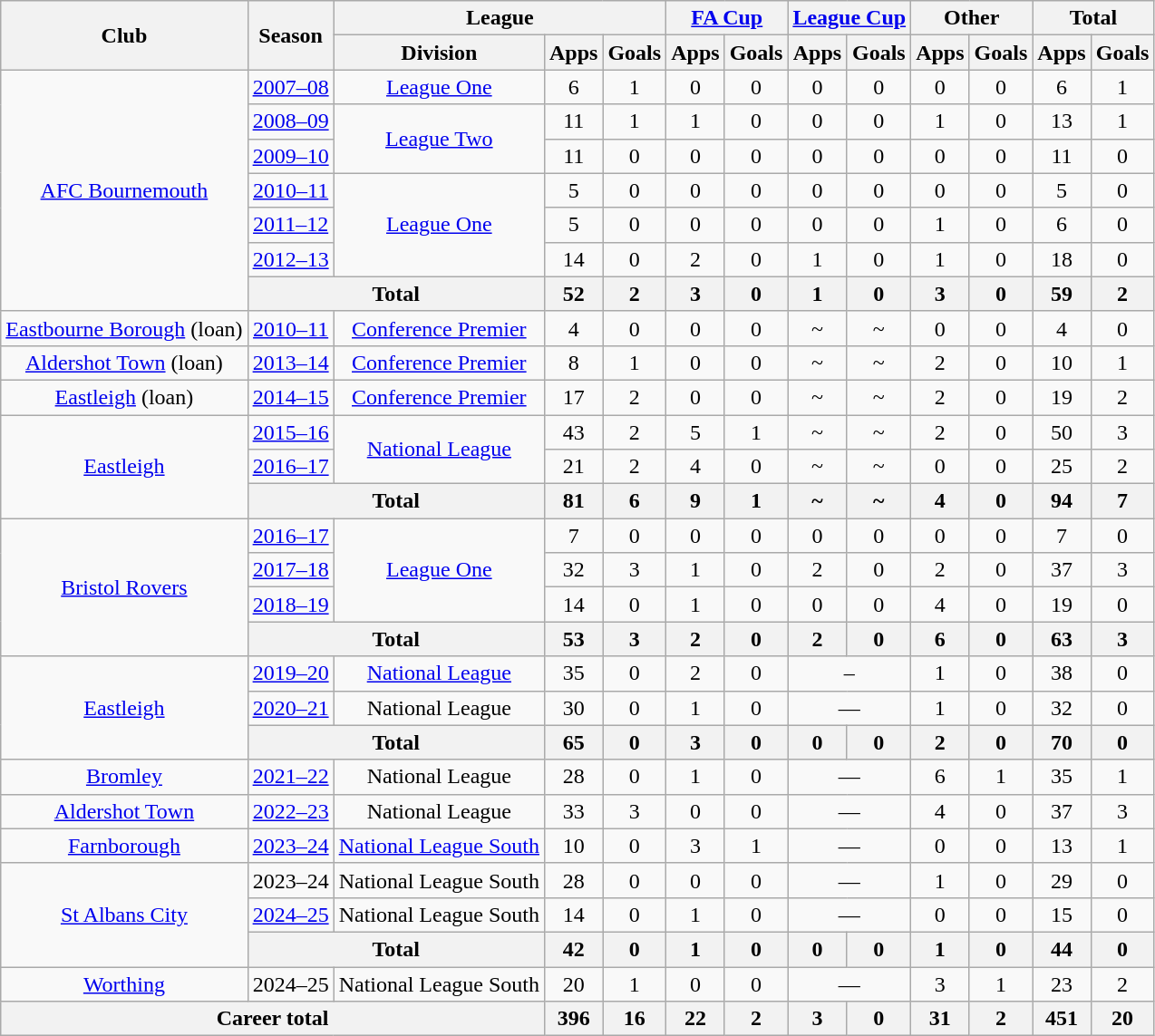<table class="wikitable" style="text-align:center">
<tr>
<th rowspan="2">Club</th>
<th rowspan="2">Season</th>
<th colspan="3">League</th>
<th colspan="2"><a href='#'>FA Cup</a></th>
<th colspan="2"><a href='#'>League Cup</a></th>
<th colspan="2">Other</th>
<th colspan="2">Total</th>
</tr>
<tr>
<th>Division</th>
<th>Apps</th>
<th>Goals</th>
<th>Apps</th>
<th>Goals</th>
<th>Apps</th>
<th>Goals</th>
<th>Apps</th>
<th>Goals</th>
<th>Apps</th>
<th>Goals</th>
</tr>
<tr>
<td rowspan="7"><a href='#'>AFC Bournemouth</a></td>
<td><a href='#'>2007–08</a></td>
<td><a href='#'>League One</a></td>
<td>6</td>
<td>1</td>
<td>0</td>
<td>0</td>
<td>0</td>
<td>0</td>
<td>0</td>
<td>0</td>
<td>6</td>
<td>1</td>
</tr>
<tr>
<td><a href='#'>2008–09</a></td>
<td rowspan="2"><a href='#'>League Two</a></td>
<td>11</td>
<td>1</td>
<td>1</td>
<td>0</td>
<td>0</td>
<td>0</td>
<td>1</td>
<td>0</td>
<td>13</td>
<td>1</td>
</tr>
<tr>
<td><a href='#'>2009–10</a></td>
<td>11</td>
<td>0</td>
<td>0</td>
<td>0</td>
<td>0</td>
<td>0</td>
<td>0</td>
<td>0</td>
<td>11</td>
<td>0</td>
</tr>
<tr>
<td><a href='#'>2010–11</a></td>
<td rowspan="3"><a href='#'>League One</a></td>
<td>5</td>
<td>0</td>
<td>0</td>
<td>0</td>
<td>0</td>
<td>0</td>
<td>0</td>
<td>0</td>
<td>5</td>
<td>0</td>
</tr>
<tr>
<td><a href='#'>2011–12</a></td>
<td>5</td>
<td>0</td>
<td>0</td>
<td>0</td>
<td>0</td>
<td>0</td>
<td>1</td>
<td>0</td>
<td>6</td>
<td>0</td>
</tr>
<tr>
<td><a href='#'>2012–13</a></td>
<td>14</td>
<td>0</td>
<td>2</td>
<td>0</td>
<td>1</td>
<td>0</td>
<td>1</td>
<td>0</td>
<td>18</td>
<td>0</td>
</tr>
<tr>
<th colspan="2">Total</th>
<th>52</th>
<th>2</th>
<th>3</th>
<th>0</th>
<th>1</th>
<th>0</th>
<th>3</th>
<th>0</th>
<th>59</th>
<th>2</th>
</tr>
<tr>
<td><a href='#'>Eastbourne Borough</a> (loan)</td>
<td><a href='#'>2010–11</a></td>
<td><a href='#'>Conference Premier</a></td>
<td>4</td>
<td>0</td>
<td>0</td>
<td>0</td>
<td>~</td>
<td>~</td>
<td>0</td>
<td>0</td>
<td>4</td>
<td>0</td>
</tr>
<tr>
<td><a href='#'>Aldershot Town</a> (loan)</td>
<td><a href='#'>2013–14</a></td>
<td><a href='#'>Conference Premier</a></td>
<td>8</td>
<td>1</td>
<td>0</td>
<td>0</td>
<td>~</td>
<td>~</td>
<td>2</td>
<td>0</td>
<td>10</td>
<td>1</td>
</tr>
<tr>
<td><a href='#'>Eastleigh</a> (loan)</td>
<td><a href='#'>2014–15</a></td>
<td><a href='#'>Conference Premier</a></td>
<td>17</td>
<td>2</td>
<td>0</td>
<td>0</td>
<td>~</td>
<td>~</td>
<td>2</td>
<td>0</td>
<td>19</td>
<td>2</td>
</tr>
<tr>
<td rowspan="3"><a href='#'>Eastleigh</a></td>
<td><a href='#'>2015–16</a></td>
<td rowspan="2"><a href='#'>National League</a></td>
<td>43</td>
<td>2</td>
<td>5</td>
<td>1</td>
<td>~</td>
<td>~</td>
<td>2</td>
<td>0</td>
<td>50</td>
<td>3</td>
</tr>
<tr>
<td><a href='#'>2016–17</a></td>
<td>21</td>
<td>2</td>
<td>4</td>
<td>0</td>
<td>~</td>
<td>~</td>
<td>0</td>
<td>0</td>
<td>25</td>
<td>2</td>
</tr>
<tr>
<th colspan="2">Total</th>
<th>81</th>
<th>6</th>
<th>9</th>
<th>1</th>
<th>~</th>
<th>~</th>
<th>4</th>
<th>0</th>
<th>94</th>
<th>7</th>
</tr>
<tr>
<td rowspan="4"><a href='#'>Bristol Rovers</a></td>
<td><a href='#'>2016–17</a></td>
<td rowspan="3"><a href='#'>League One</a></td>
<td>7</td>
<td>0</td>
<td>0</td>
<td>0</td>
<td>0</td>
<td>0</td>
<td>0</td>
<td>0</td>
<td>7</td>
<td>0</td>
</tr>
<tr>
<td><a href='#'>2017–18</a></td>
<td>32</td>
<td>3</td>
<td>1</td>
<td>0</td>
<td>2</td>
<td>0</td>
<td>2</td>
<td>0</td>
<td>37</td>
<td>3</td>
</tr>
<tr>
<td><a href='#'>2018–19</a></td>
<td>14</td>
<td>0</td>
<td>1</td>
<td>0</td>
<td>0</td>
<td>0</td>
<td>4</td>
<td>0</td>
<td>19</td>
<td>0</td>
</tr>
<tr>
<th colspan="2">Total</th>
<th>53</th>
<th>3</th>
<th>2</th>
<th>0</th>
<th>2</th>
<th>0</th>
<th>6</th>
<th>0</th>
<th>63</th>
<th>3</th>
</tr>
<tr>
<td rowspan="3"><a href='#'>Eastleigh</a></td>
<td><a href='#'>2019–20</a></td>
<td><a href='#'>National League</a></td>
<td>35</td>
<td>0</td>
<td>2</td>
<td>0</td>
<td colspan="2">–</td>
<td>1</td>
<td>0</td>
<td>38</td>
<td>0</td>
</tr>
<tr>
<td><a href='#'>2020–21</a></td>
<td>National League</td>
<td>30</td>
<td>0</td>
<td>1</td>
<td>0</td>
<td colspan="2">—</td>
<td>1</td>
<td>0</td>
<td>32</td>
<td>0</td>
</tr>
<tr>
<th colspan="2">Total</th>
<th>65</th>
<th>0</th>
<th>3</th>
<th>0</th>
<th>0</th>
<th>0</th>
<th>2</th>
<th>0</th>
<th>70</th>
<th>0</th>
</tr>
<tr>
<td><a href='#'>Bromley</a></td>
<td><a href='#'>2021–22</a></td>
<td>National League</td>
<td>28</td>
<td>0</td>
<td>1</td>
<td>0</td>
<td colspan="2">—</td>
<td>6</td>
<td>1</td>
<td>35</td>
<td>1</td>
</tr>
<tr>
<td><a href='#'>Aldershot Town</a></td>
<td><a href='#'>2022–23</a></td>
<td>National League</td>
<td>33</td>
<td>3</td>
<td>0</td>
<td>0</td>
<td colspan="2">—</td>
<td>4</td>
<td>0</td>
<td>37</td>
<td>3</td>
</tr>
<tr>
<td><a href='#'>Farnborough</a></td>
<td><a href='#'>2023–24</a></td>
<td><a href='#'>National League South</a></td>
<td>10</td>
<td>0</td>
<td>3</td>
<td>1</td>
<td colspan="2">—</td>
<td>0</td>
<td>0</td>
<td>13</td>
<td>1</td>
</tr>
<tr>
<td rowspan="3"><a href='#'>St Albans City</a></td>
<td>2023–24</td>
<td>National League South</td>
<td>28</td>
<td>0</td>
<td>0</td>
<td>0</td>
<td colspan="2">—</td>
<td>1</td>
<td>0</td>
<td>29</td>
<td>0</td>
</tr>
<tr>
<td><a href='#'>2024–25</a></td>
<td>National League South</td>
<td>14</td>
<td>0</td>
<td>1</td>
<td>0</td>
<td colspan="2">—</td>
<td>0</td>
<td>0</td>
<td>15</td>
<td>0</td>
</tr>
<tr>
<th colspan="2">Total</th>
<th>42</th>
<th>0</th>
<th>1</th>
<th>0</th>
<th>0</th>
<th>0</th>
<th>1</th>
<th>0</th>
<th>44</th>
<th>0</th>
</tr>
<tr>
<td><a href='#'>Worthing</a></td>
<td>2024–25</td>
<td>National League South</td>
<td>20</td>
<td>1</td>
<td>0</td>
<td>0</td>
<td colspan="2">—</td>
<td>3</td>
<td>1</td>
<td>23</td>
<td>2</td>
</tr>
<tr>
<th colspan="3">Career total</th>
<th>396</th>
<th>16</th>
<th>22</th>
<th>2</th>
<th>3</th>
<th>0</th>
<th>31</th>
<th>2</th>
<th>451</th>
<th>20</th>
</tr>
</table>
